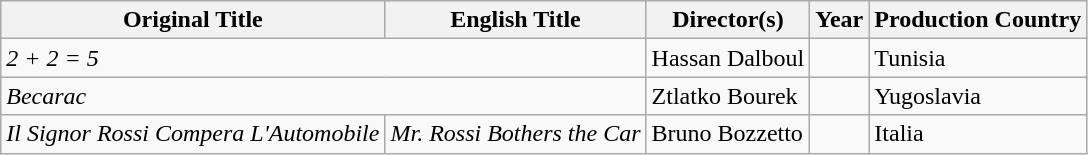<table class="wikitable sortable">
<tr>
<th>Original Title</th>
<th>English Title</th>
<th>Director(s)</th>
<th>Year</th>
<th>Production Country</th>
</tr>
<tr>
<td colspan="2"><em>2 + 2 = 5</em></td>
<td>Hassan Dalboul</td>
<td></td>
<td>Tunisia</td>
</tr>
<tr>
<td colspan="2"><em>Becarac</em></td>
<td>Ztlatko Bourek</td>
<td></td>
<td>Yugoslavia</td>
</tr>
<tr>
<td><em>Il Signor Rossi Compera L'Automobile</em></td>
<td><em>Mr. Rossi Bothers the Car</em></td>
<td>Bruno Bozzetto</td>
<td></td>
<td>Italia</td>
</tr>
</table>
